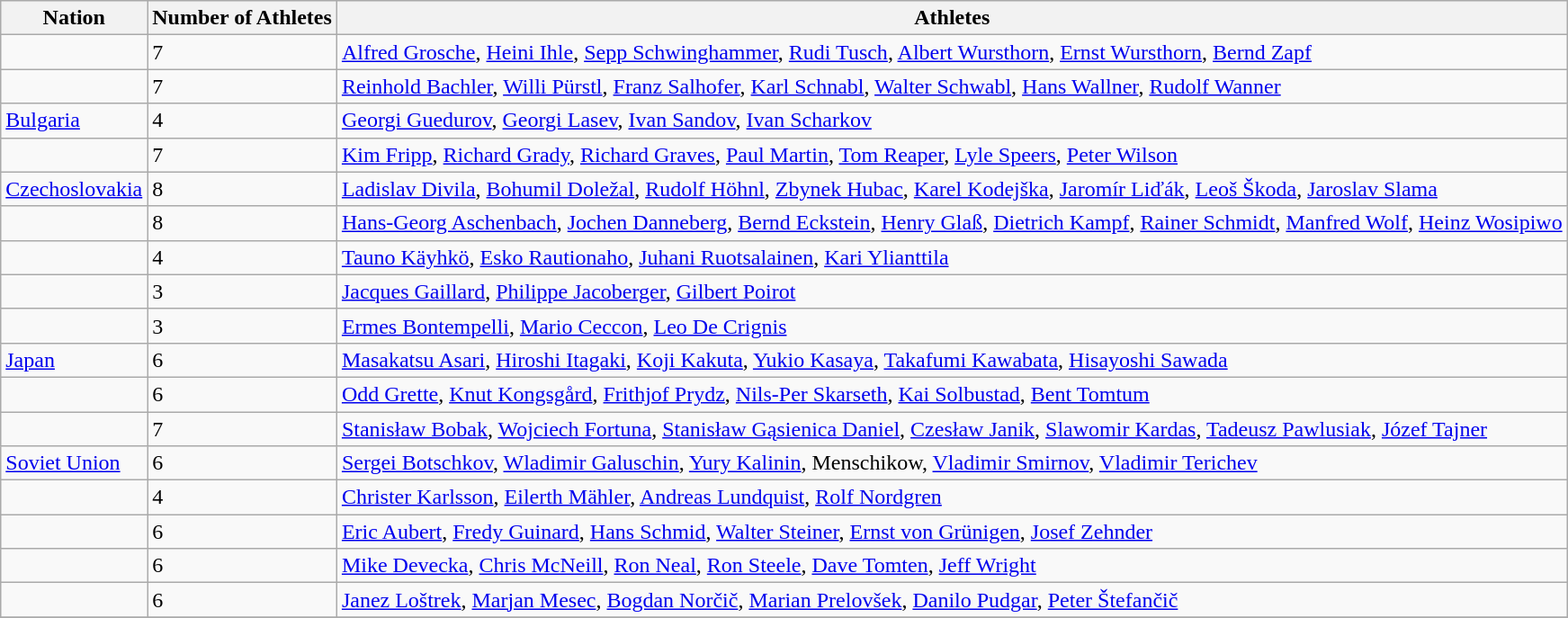<table class="wikitable sortable">
<tr>
<th class="unsortable">Nation</th>
<th>Number of Athletes</th>
<th class="unsortable">Athletes</th>
</tr>
<tr>
<td></td>
<td>7</td>
<td><a href='#'>Alfred Grosche</a>, <a href='#'>Heini Ihle</a>, <a href='#'>Sepp Schwinghammer</a>, <a href='#'>Rudi Tusch</a>, <a href='#'>Albert Wursthorn</a>, <a href='#'>Ernst Wursthorn</a>, <a href='#'>Bernd Zapf</a></td>
</tr>
<tr>
<td></td>
<td>7</td>
<td><a href='#'>Reinhold Bachler</a>, <a href='#'>Willi Pürstl</a>, <a href='#'>Franz Salhofer</a>, <a href='#'>Karl Schnabl</a>, <a href='#'>Walter Schwabl</a>, <a href='#'>Hans Wallner</a>, <a href='#'>Rudolf Wanner</a></td>
</tr>
<tr>
<td> <a href='#'>Bulgaria</a></td>
<td>4</td>
<td><a href='#'>Georgi Guedurov</a>, <a href='#'>Georgi Lasev</a>, <a href='#'>Ivan Sandov</a>, <a href='#'>Ivan Scharkov</a></td>
</tr>
<tr>
<td></td>
<td>7</td>
<td><a href='#'>Kim Fripp</a>, <a href='#'>Richard Grady</a>, <a href='#'>Richard Graves</a>, <a href='#'>Paul Martin</a>, <a href='#'>Tom Reaper</a>, <a href='#'>Lyle Speers</a>, <a href='#'>Peter Wilson</a></td>
</tr>
<tr>
<td> <a href='#'>Czechoslovakia</a></td>
<td>8</td>
<td><a href='#'>Ladislav Divila</a>, <a href='#'>Bohumil Doležal</a>, <a href='#'>Rudolf Höhnl</a>, <a href='#'>Zbynek Hubac</a>, <a href='#'>Karel Kodejška</a>, <a href='#'>Jaromír Liďák</a>, <a href='#'>Leoš Škoda</a>, <a href='#'>Jaroslav Slama</a></td>
</tr>
<tr>
<td></td>
<td>8</td>
<td><a href='#'>Hans-Georg Aschenbach</a>, <a href='#'>Jochen Danneberg</a>, <a href='#'>Bernd Eckstein</a>, <a href='#'>Henry Glaß</a>, <a href='#'>Dietrich Kampf</a>, <a href='#'>Rainer Schmidt</a>, <a href='#'>Manfred Wolf</a>, <a href='#'>Heinz Wosipiwo</a></td>
</tr>
<tr>
<td></td>
<td>4</td>
<td><a href='#'>Tauno Käyhkö</a>, <a href='#'>Esko Rautionaho</a>, <a href='#'>Juhani Ruotsalainen</a>, <a href='#'>Kari Ylianttila</a></td>
</tr>
<tr>
<td></td>
<td>3</td>
<td><a href='#'>Jacques Gaillard</a>, <a href='#'>Philippe Jacoberger</a>, <a href='#'>Gilbert Poirot</a></td>
</tr>
<tr>
<td></td>
<td>3</td>
<td><a href='#'>Ermes Bontempelli</a>, <a href='#'>Mario Ceccon</a>, <a href='#'>Leo De Crignis</a></td>
</tr>
<tr>
<td> <a href='#'>Japan</a></td>
<td>6</td>
<td><a href='#'>Masakatsu Asari</a>, <a href='#'>Hiroshi Itagaki</a>, <a href='#'>Koji Kakuta</a>, <a href='#'>Yukio Kasaya</a>, <a href='#'>Takafumi Kawabata</a>, <a href='#'>Hisayoshi Sawada</a></td>
</tr>
<tr>
<td></td>
<td>6</td>
<td><a href='#'>Odd Grette</a>, <a href='#'>Knut Kongsgård</a>, <a href='#'>Frithjof Prydz</a>, <a href='#'>Nils-Per Skarseth</a>, <a href='#'>Kai Solbustad</a>, <a href='#'>Bent Tomtum</a></td>
</tr>
<tr>
<td></td>
<td>7</td>
<td><a href='#'>Stanisław Bobak</a>, <a href='#'>Wojciech Fortuna</a>, <a href='#'>Stanisław Gąsienica Daniel</a>, <a href='#'>Czesław Janik</a>, <a href='#'>Slawomir Kardas</a>, <a href='#'>Tadeusz Pawlusiak</a>, <a href='#'>Józef Tajner</a></td>
</tr>
<tr>
<td> <a href='#'>Soviet Union</a></td>
<td>6</td>
<td><a href='#'>Sergei Botschkov</a>, <a href='#'>Wladimir Galuschin</a>, <a href='#'>Yury Kalinin</a>, Menschikow, <a href='#'>Vladimir Smirnov</a>, <a href='#'>Vladimir Terichev</a></td>
</tr>
<tr>
<td></td>
<td>4</td>
<td><a href='#'>Christer Karlsson</a>, <a href='#'>Eilerth Mähler</a>, <a href='#'>Andreas Lundquist</a>, <a href='#'>Rolf Nordgren</a></td>
</tr>
<tr>
<td></td>
<td>6</td>
<td><a href='#'>Eric Aubert</a>, <a href='#'>Fredy Guinard</a>, <a href='#'>Hans Schmid</a>, <a href='#'>Walter Steiner</a>, <a href='#'>Ernst von Grünigen</a>, <a href='#'>Josef Zehnder</a></td>
</tr>
<tr>
<td></td>
<td>6</td>
<td><a href='#'>Mike Devecka</a>, <a href='#'>Chris McNeill</a>, <a href='#'>Ron Neal</a>, <a href='#'>Ron Steele</a>, <a href='#'>Dave Tomten</a>, <a href='#'>Jeff Wright</a></td>
</tr>
<tr>
<td></td>
<td>6</td>
<td><a href='#'>Janez Loštrek</a>, <a href='#'>Marjan Mesec</a>, <a href='#'>Bogdan Norčič</a>, <a href='#'>Marian Prelovšek</a>, <a href='#'>Danilo Pudgar</a>, <a href='#'>Peter Štefančič</a></td>
</tr>
<tr>
</tr>
</table>
